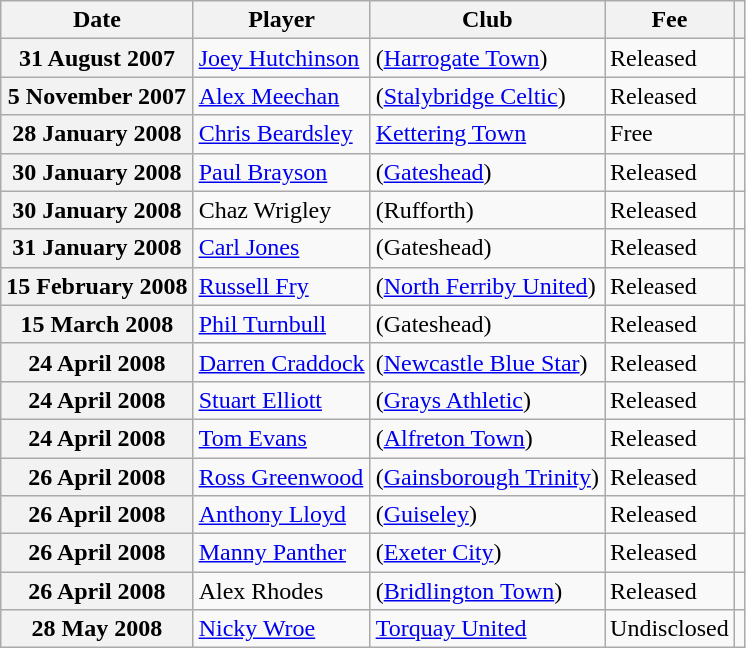<table class="wikitable plainrowheaders">
<tr>
<th scope=col>Date</th>
<th scope=col>Player</th>
<th scope=col>Club</th>
<th scope=col>Fee</th>
<th scope=col class=unsortable></th>
</tr>
<tr>
<th scope=row>31 August 2007</th>
<td><a href='#'>Joey Hutchinson</a></td>
<td>(<a href='#'>Harrogate Town</a>)</td>
<td>Released</td>
<td style="text-align:center;"></td>
</tr>
<tr>
<th scope=row>5 November 2007</th>
<td><a href='#'>Alex Meechan</a></td>
<td>(<a href='#'>Stalybridge Celtic</a>)</td>
<td>Released</td>
<td style="text-align:center;"></td>
</tr>
<tr>
<th scope=row>28 January 2008</th>
<td><a href='#'>Chris Beardsley</a></td>
<td><a href='#'>Kettering Town</a></td>
<td>Free</td>
<td style="text-align:center;"></td>
</tr>
<tr>
<th scope=row>30 January 2008</th>
<td><a href='#'>Paul Brayson</a></td>
<td>(<a href='#'>Gateshead</a>)</td>
<td>Released</td>
<td style="text-align:center;"></td>
</tr>
<tr>
<th scope=row>30 January 2008</th>
<td>Chaz Wrigley</td>
<td>(Rufforth)</td>
<td>Released</td>
<td style="text-align:center;"></td>
</tr>
<tr>
<th scope=row>31 January 2008</th>
<td><a href='#'>Carl Jones</a></td>
<td>(Gateshead)</td>
<td>Released</td>
<td style="text-align:center;"></td>
</tr>
<tr>
<th scope=row>15 February 2008</th>
<td><a href='#'>Russell Fry</a></td>
<td>(<a href='#'>North Ferriby United</a>)</td>
<td>Released</td>
<td style="text-align:center;"></td>
</tr>
<tr>
<th scope=row>15 March 2008</th>
<td><a href='#'>Phil Turnbull</a></td>
<td>(Gateshead)</td>
<td>Released</td>
<td style="text-align:center;"></td>
</tr>
<tr>
<th scope=row>24 April 2008</th>
<td><a href='#'>Darren Craddock</a></td>
<td>(<a href='#'>Newcastle Blue Star</a>)</td>
<td>Released</td>
<td style="text-align:center;"></td>
</tr>
<tr>
<th scope=row>24 April 2008</th>
<td><a href='#'>Stuart Elliott</a></td>
<td>(<a href='#'>Grays Athletic</a>)</td>
<td>Released</td>
<td style="text-align:center;"></td>
</tr>
<tr>
<th scope=row>24 April 2008</th>
<td><a href='#'>Tom Evans</a></td>
<td>(<a href='#'>Alfreton Town</a>)</td>
<td>Released</td>
<td style="text-align:center;"></td>
</tr>
<tr>
<th scope=row>26 April 2008</th>
<td><a href='#'>Ross Greenwood</a></td>
<td>(<a href='#'>Gainsborough Trinity</a>)</td>
<td>Released</td>
<td style="text-align:center;"></td>
</tr>
<tr>
<th scope=row>26 April 2008</th>
<td><a href='#'>Anthony Lloyd</a></td>
<td>(<a href='#'>Guiseley</a>)</td>
<td>Released</td>
<td style="text-align:center;"></td>
</tr>
<tr>
<th scope=row>26 April 2008</th>
<td><a href='#'>Manny Panther</a></td>
<td>(<a href='#'>Exeter City</a>)</td>
<td>Released</td>
<td style="text-align:center;"></td>
</tr>
<tr>
<th scope=row>26 April 2008</th>
<td>Alex Rhodes</td>
<td>(<a href='#'>Bridlington Town</a>)</td>
<td>Released</td>
<td style="text-align:center;"></td>
</tr>
<tr>
<th scope=row>28 May 2008</th>
<td><a href='#'>Nicky Wroe</a></td>
<td><a href='#'>Torquay United</a></td>
<td>Undisclosed</td>
<td style="text-align:center;"></td>
</tr>
</table>
